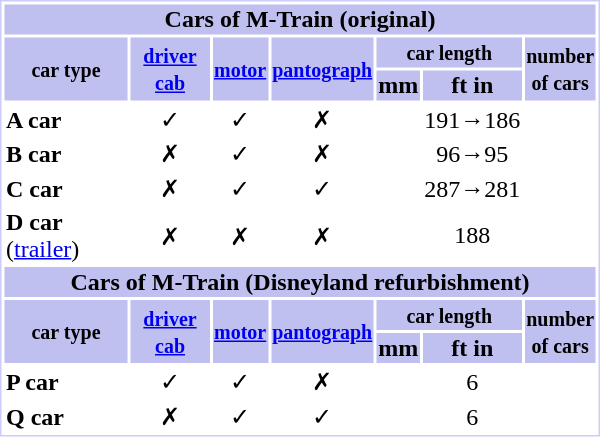<table width=400px style="border:1px solid #ccf; text-align:center">
<tr>
<th colspan="7" style="background-color:#c0c0f0">Cars of M-Train (original)</th>
</tr>
<tr>
<th style="background-color:#c0c0f0" rowspan=2><small>car type </small></th>
<th style="background-color:#c0c0f0" rowspan=2><small><a href='#'>driver cab</a> </small></th>
<th style="background-color:#c0c0f0" rowspan=2><small><a href='#'>motor</a></small></th>
<th style="background-color:#c0c0f0" rowspan=2><small><a href='#'>pantograph</a> </small></th>
<th style="background-color:#c0c0f0" colspan=2><small>car length </small></th>
<th style="background-color:#c0c0f0" rowspan=2><small>number<br>of cars </small></th>
</tr>
<tr>
<th style="background-color:#c0c0f0">mm</th>
<th style="background-color:#c0c0f0">ft in</th>
</tr>
<tr>
<td style=text-align:left><strong>A car</strong></td>
<td>✓</td>
<td>✓</td>
<td><span>✗</span></td>
<td></td>
<td>191→186</td>
</tr>
<tr>
<td style=text-align:left><strong>B car</strong></td>
<td><span>✗</span></td>
<td>✓</td>
<td><span>✗</span></td>
<td></td>
<td>96→95</td>
</tr>
<tr>
<td style=text-align:left><strong>C car</strong></td>
<td><span>✗</span></td>
<td>✓</td>
<td>✓</td>
<td></td>
<td>287→281</td>
</tr>
<tr>
<td style=text-align:left width=80><strong>D car</strong> (<a href='#'>trailer</a>)</td>
<td><span>✗</span></td>
<td><span>✗</span></td>
<td><span>✗</span></td>
<td></td>
<td>188</td>
</tr>
<tr>
<th colspan="7" style="background-color:#c0c0f0">Cars of M-Train (Disneyland refurbishment)</th>
</tr>
<tr>
<th style="background-color:#c0c0f0" rowspan=2><small>car type </small></th>
<th style="background-color:#c0c0f0" rowspan=2><small><a href='#'>driver cab</a> </small></th>
<th style="background-color:#c0c0f0" rowspan=2><small><a href='#'>motor</a> </small></th>
<th style="background-color:#c0c0f0" rowspan=2><small><a href='#'>pantograph</a> </small></th>
<th style="background-color:#c0c0f0" colspan=2><small>car length </small></th>
<th style="background-color:#c0c0f0" rowspan=2><small>number<br>of cars </small></th>
</tr>
<tr>
<th style="background-color:#c0c0f0">mm</th>
<th style="background-color:#c0c0f0">ft in</th>
</tr>
<tr>
<td style=text-align:left width=80><strong>P car</strong></td>
<td>✓</td>
<td>✓</td>
<td><span>✗</span></td>
<td></td>
<td>6</td>
</tr>
<tr>
<td style=text-align:left><strong>Q car</strong></td>
<td><span>✗</span></td>
<td>✓</td>
<td>✓</td>
<td></td>
<td>6</td>
</tr>
</table>
